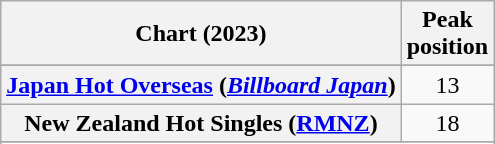<table class="wikitable sortable plainrowheaders" style="text-align:center">
<tr>
<th scope="col">Chart (2023)</th>
<th scope="col">Peak<br>position</th>
</tr>
<tr>
</tr>
<tr>
<th scope="row"><a href='#'>Japan Hot Overseas</a> (<em><a href='#'>Billboard Japan</a></em>)</th>
<td>13</td>
</tr>
<tr>
<th scope="row">New Zealand Hot Singles (<a href='#'>RMNZ</a>)</th>
<td>18</td>
</tr>
<tr>
</tr>
<tr>
</tr>
<tr>
</tr>
<tr>
</tr>
</table>
